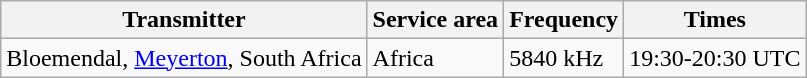<table class="wikitable sortable">
<tr>
<th>Transmitter</th>
<th>Service area</th>
<th>Frequency</th>
<th>Times</th>
</tr>
<tr>
<td>Bloemendal, <a href='#'>Meyerton</a>, South Africa</td>
<td>Africa</td>
<td>5840 kHz</td>
<td>19:30-20:30 UTC</td>
</tr>
</table>
